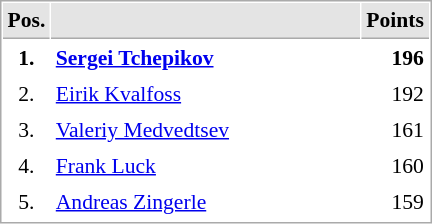<table cellspacing="1" cellpadding="3" style="border:1px solid #AAAAAA;font-size:90%">
<tr bgcolor="#E4E4E4">
<th style="border-bottom:1px solid #AAAAAA" width=10>Pos.</th>
<th style="border-bottom:1px solid #AAAAAA" width=200></th>
<th style="border-bottom:1px solid #AAAAAA" width=20>Points</th>
</tr>
<tr>
<td align="center"><strong>1.</strong></td>
<td> <strong><a href='#'>Sergei Tchepikov</a></strong></td>
<td align="right"><strong>196</strong></td>
</tr>
<tr>
<td align="center">2.</td>
<td> <a href='#'>Eirik Kvalfoss</a></td>
<td align="right">192</td>
</tr>
<tr>
<td align="center">3.</td>
<td> <a href='#'>Valeriy Medvedtsev</a></td>
<td align="right">161</td>
</tr>
<tr>
<td align="center">4.</td>
<td> <a href='#'>Frank Luck</a></td>
<td align="right">160</td>
</tr>
<tr>
<td align="center">5.</td>
<td> <a href='#'>Andreas Zingerle</a></td>
<td align="right">159</td>
</tr>
<tr>
</tr>
</table>
